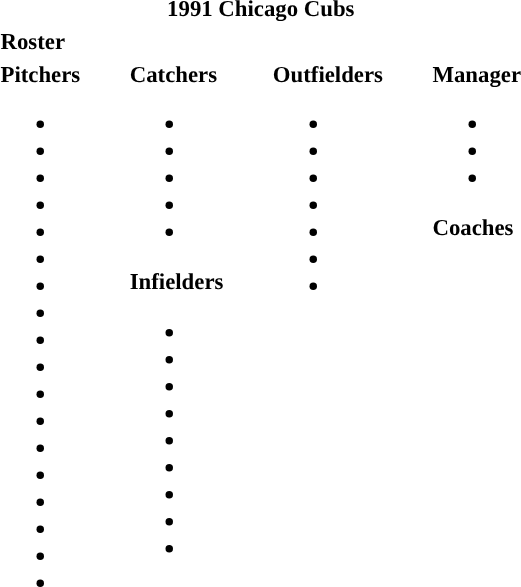<table class="toccolours" style="font-size: 95%;">
<tr>
<th colspan="10">1991 Chicago Cubs</th>
</tr>
<tr>
<td colspan="10"><strong>Roster</strong></td>
</tr>
<tr>
<td valign="top"><strong>Pitchers</strong><br><ul><li></li><li></li><li></li><li></li><li></li><li></li><li></li><li></li><li></li><li></li><li></li><li></li><li></li><li></li><li></li><li></li><li></li><li></li></ul></td>
<td width="25px"></td>
<td valign="top"><strong>Catchers</strong><br><ul><li></li><li></li><li></li><li></li><li></li></ul><strong>Infielders</strong><ul><li></li><li></li><li></li><li></li><li></li><li></li><li></li><li></li><li></li></ul></td>
<td width="25px"></td>
<td valign="top"><strong>Outfielders</strong><br><ul><li></li><li></li><li></li><li></li><li></li><li></li><li></li></ul></td>
<td width="25px"></td>
<td valign="top"><strong>Manager</strong><br><ul><li></li><li></li><li></li></ul><strong>Coaches</strong>




</td>
</tr>
<tr>
</tr>
</table>
